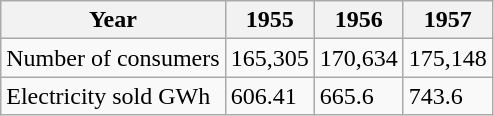<table class="wikitable">
<tr>
<th>Year</th>
<th>1955</th>
<th>1956</th>
<th>1957</th>
</tr>
<tr>
<td>Number of consumers</td>
<td>165,305</td>
<td>170,634</td>
<td>175,148</td>
</tr>
<tr>
<td>Electricity sold GWh</td>
<td>606.41</td>
<td>665.6</td>
<td>743.6</td>
</tr>
</table>
